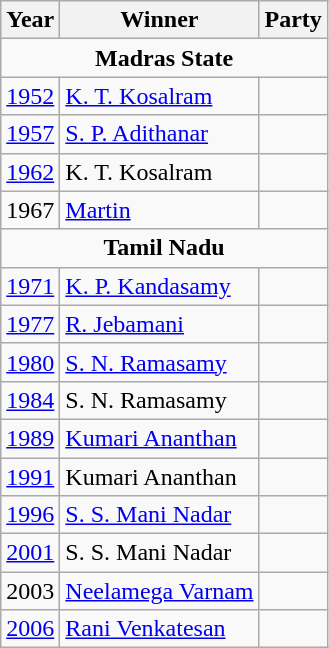<table class="wikitable sortable">
<tr>
<th>Year</th>
<th>Winner</th>
<th colspan="2">Party</th>
</tr>
<tr>
<td style="text-align: center;" colspan="4"><strong>Madras State</strong></td>
</tr>
<tr>
<td><a href='#'>1952</a></td>
<td><a href='#'>K. T. Kosalram</a></td>
<td></td>
</tr>
<tr>
<td><a href='#'>1957</a></td>
<td><a href='#'>S. P. Adithanar</a></td>
<td></td>
</tr>
<tr>
<td><a href='#'>1962</a></td>
<td>K. T. Kosalram</td>
<td></td>
</tr>
<tr>
<td>1967</td>
<td><a href='#'>Martin</a></td>
<td></td>
</tr>
<tr>
<td style="text-align: center;" colspan="4"><strong>Tamil Nadu</strong></td>
</tr>
<tr>
<td><a href='#'>1971</a></td>
<td><a href='#'>K. P. Kandasamy</a></td>
<td></td>
</tr>
<tr>
<td><a href='#'>1977</a></td>
<td><a href='#'>R. Jebamani</a></td>
<td></td>
</tr>
<tr>
<td><a href='#'>1980</a></td>
<td><a href='#'>S. N. Ramasamy</a></td>
<td></td>
</tr>
<tr>
<td><a href='#'>1984</a></td>
<td>S. N. Ramasamy</td>
<td></td>
</tr>
<tr>
<td><a href='#'>1989</a></td>
<td><a href='#'>Kumari Ananthan</a></td>
<td></td>
</tr>
<tr>
<td><a href='#'>1991</a></td>
<td>Kumari Ananthan</td>
<td></td>
</tr>
<tr>
<td><a href='#'>1996</a></td>
<td><a href='#'>S. S. Mani Nadar</a></td>
<td></td>
</tr>
<tr>
<td><a href='#'>2001</a></td>
<td>S. S. Mani Nadar</td>
<td></td>
</tr>
<tr>
<td>2003</td>
<td><a href='#'>Neelamega Varnam</a></td>
<td></td>
</tr>
<tr>
<td><a href='#'>2006</a></td>
<td><a href='#'>Rani Venkatesan</a></td>
<td></td>
</tr>
</table>
